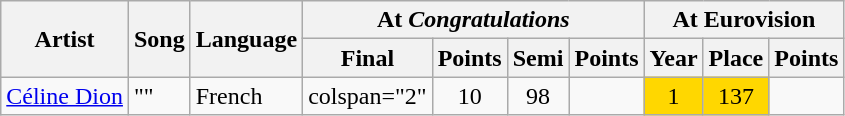<table class="wikitable">
<tr>
<th rowspan="2" scope="col">Artist</th>
<th rowspan="2" scope="col">Song</th>
<th scope="col" rowspan="2">Language</th>
<th scope="colgroup" colspan="4">At <em>Congratulations</em></th>
<th scope="colgroup" colspan="3">At Eurovision</th>
</tr>
<tr>
<th scope="col">Final</th>
<th scope="col">Points</th>
<th scope="col">Semi</th>
<th scope="col">Points</th>
<th scope="col">Year</th>
<th scope="col">Place</th>
<th scope="col">Points</th>
</tr>
<tr>
<td><a href='#'>Céline Dion</a></td>
<td>""</td>
<td>French</td>
<td>colspan="2" </td>
<td style="text-align:center;">10</td>
<td style="text-align:center;">98</td>
<td style="text-align:center;"></td>
<td style="text-align:center; background-color:#FFD700;">1</td>
<td style="text-align:center; background-color:#FFD700;">137</td>
</tr>
</table>
